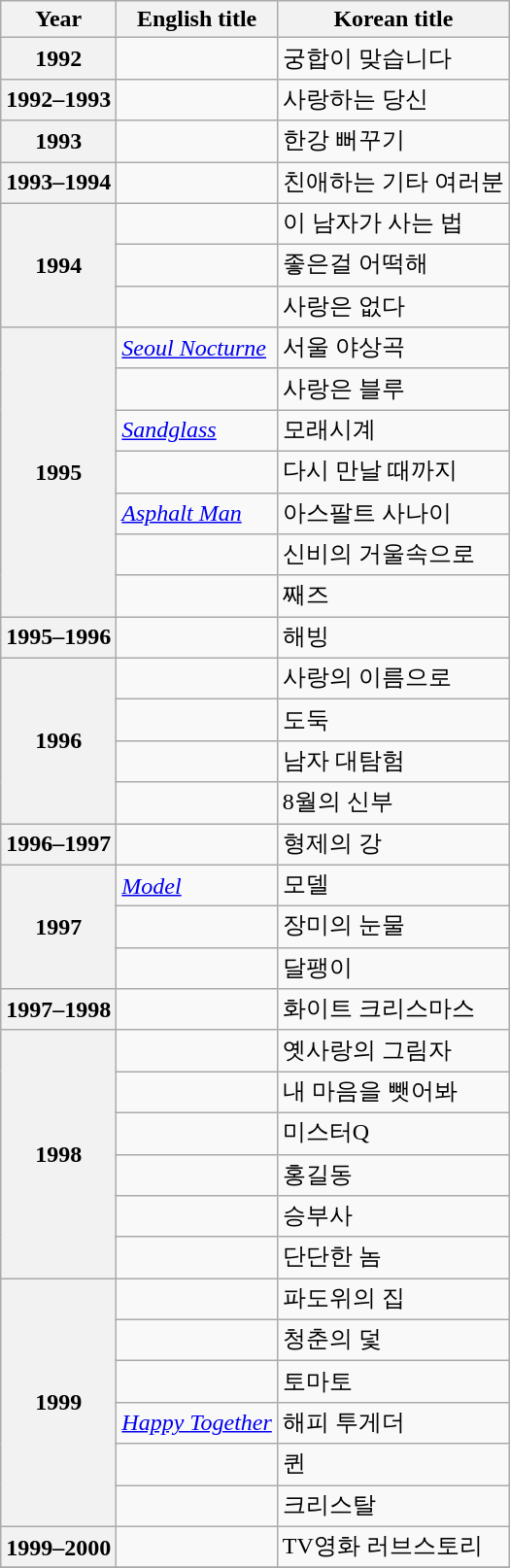<table class="wikitable sortable plainrowheaders">
<tr>
<th scope="col">Year</th>
<th scope="col">English title</th>
<th scope="col">Korean title</th>
</tr>
<tr>
<th scope="row">1992</th>
<td><em></em></td>
<td>궁합이 맞습니다</td>
</tr>
<tr>
<th scope="row">1992–1993</th>
<td><em></em></td>
<td>사랑하는 당신</td>
</tr>
<tr>
<th scope="row">1993</th>
<td><em></em></td>
<td>한강 뻐꾸기</td>
</tr>
<tr>
<th scope="row">1993–1994</th>
<td><em></em></td>
<td>친애하는 기타 여러분</td>
</tr>
<tr>
<th scope="row" rowspan="3">1994</th>
<td><em></em></td>
<td>이 남자가 사는 법</td>
</tr>
<tr>
<td><em></em></td>
<td>좋은걸 어떡해</td>
</tr>
<tr>
<td><em></em></td>
<td>사랑은 없다</td>
</tr>
<tr>
<th scope="row" rowspan="7">1995</th>
<td><em><a href='#'>Seoul Nocturne</a></em></td>
<td>서울 야상곡</td>
</tr>
<tr>
<td><em></em></td>
<td>사랑은 블루</td>
</tr>
<tr>
<td><em><a href='#'>Sandglass</a></em></td>
<td>모래시계</td>
</tr>
<tr>
<td><em></em></td>
<td>다시 만날 때까지</td>
</tr>
<tr>
<td><em><a href='#'>Asphalt Man</a></em></td>
<td>아스팔트 사나이</td>
</tr>
<tr>
<td><em></em></td>
<td>신비의 거울속으로</td>
</tr>
<tr>
<td><em></em></td>
<td>째즈</td>
</tr>
<tr>
<th scope="row">1995–1996</th>
<td><em></em></td>
<td>해빙</td>
</tr>
<tr>
<th scope="row" rowspan="4">1996</th>
<td><em></em></td>
<td>사랑의 이름으로</td>
</tr>
<tr>
<td><em></em></td>
<td>도둑</td>
</tr>
<tr>
<td><em></em></td>
<td>남자 대탐험</td>
</tr>
<tr>
<td><em></em></td>
<td>8월의 신부</td>
</tr>
<tr>
<th scope="row">1996–1997</th>
<td><em></em></td>
<td>형제의 강</td>
</tr>
<tr>
<th scope="row" rowspan="3">1997</th>
<td><em><a href='#'>Model</a></em></td>
<td>모델</td>
</tr>
<tr>
<td><em></em></td>
<td>장미의 눈물</td>
</tr>
<tr>
<td><em></em></td>
<td>달팽이</td>
</tr>
<tr>
<th scope="row">1997–1998</th>
<td><em></em></td>
<td>화이트 크리스마스</td>
</tr>
<tr>
<th scope="row" rowspan="6">1998</th>
<td><em></em></td>
<td>옛사랑의 그림자</td>
</tr>
<tr>
<td><em></em></td>
<td>내 마음을 뺏어봐</td>
</tr>
<tr>
<td><em></em></td>
<td>미스터Q</td>
</tr>
<tr>
<td><em></em></td>
<td>홍길동</td>
</tr>
<tr>
<td><em></em></td>
<td>승부사</td>
</tr>
<tr>
<td><em></em></td>
<td>단단한 놈</td>
</tr>
<tr>
<th scope="row" rowspan="6">1999</th>
<td><em></em></td>
<td>파도위의 집</td>
</tr>
<tr>
<td><em></em></td>
<td>청춘의 덫</td>
</tr>
<tr>
<td><em></em></td>
<td>토마토</td>
</tr>
<tr>
<td><em><a href='#'>Happy Together</a></em></td>
<td>해피 투게더</td>
</tr>
<tr>
<td><em></em></td>
<td>퀸</td>
</tr>
<tr>
<td><em></em></td>
<td>크리스탈</td>
</tr>
<tr>
<th scope="row">1999–2000</th>
<td><em></em></td>
<td>TV영화 러브스토리</td>
</tr>
<tr>
</tr>
</table>
